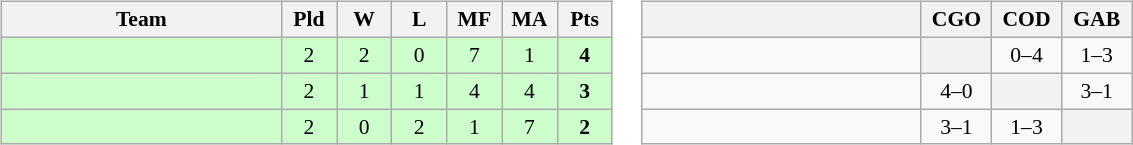<table>
<tr>
<td><br><table class="wikitable" style="text-align:center; font-size:90%">
<tr>
<th width=180>Team</th>
<th width=30>Pld</th>
<th width=30>W</th>
<th width=30>L</th>
<th width=30>MF</th>
<th width=30>MA</th>
<th width=30>Pts</th>
</tr>
<tr bgcolor="ccffcc">
<td style="text-align:left"></td>
<td>2</td>
<td>2</td>
<td>0</td>
<td>7</td>
<td>1</td>
<td><strong>4</strong></td>
</tr>
<tr bgcolor="ccffcc">
<td style="text-align:left"></td>
<td>2</td>
<td>1</td>
<td>1</td>
<td>4</td>
<td>4</td>
<td><strong>3</strong></td>
</tr>
<tr bgcolor="ccffcc">
<td style="text-align:left"></td>
<td>2</td>
<td>0</td>
<td>2</td>
<td>1</td>
<td>7</td>
<td><strong>2</strong></td>
</tr>
</table>
</td>
<td><br><table class="wikitable" style="text-align:center; font-size:90%">
<tr>
<th width="180"> </th>
<th width="40">CGO</th>
<th width="40">COD</th>
<th width="40">GAB</th>
</tr>
<tr>
<td style="text-align:left;"></td>
<th></th>
<td>0–4</td>
<td>1–3</td>
</tr>
<tr>
<td style="text-align:left;"></td>
<td>4–0</td>
<th></th>
<td>3–1</td>
</tr>
<tr>
<td style="text-align:left;"></td>
<td>3–1</td>
<td>1–3</td>
<th></th>
</tr>
</table>
</td>
</tr>
</table>
